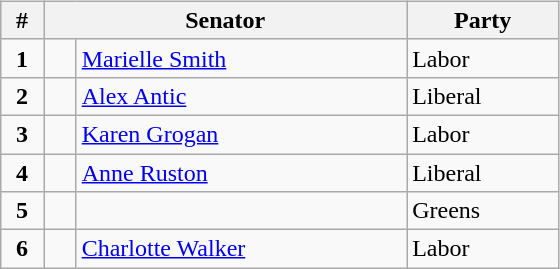<table style="width:100%;">
<tr style=vertical-align:top>
<td><br>




















</td>
<td align=right><br><table class="wikitable" style="float:right;clear:right;width:30%">
<tr>
<th>#</th>
<th colspan="2">Senator</th>
<th>Party</th>
</tr>
<tr>
<td align=center><strong>1</strong></td>
<td> </td>
<td><a href='#'>Marielle Smith</a></td>
<td>Labor</td>
</tr>
<tr>
<td align=center><strong>2</strong></td>
<td> </td>
<td><a href='#'>Alex Antic</a></td>
<td>Liberal</td>
</tr>
<tr>
<td align=center><strong>3</strong></td>
<td> </td>
<td><a href='#'>Karen Grogan</a></td>
<td>Labor</td>
</tr>
<tr>
<td align=center><strong>4</strong></td>
<td> </td>
<td><a href='#'>Anne Ruston</a></td>
<td>Liberal</td>
</tr>
<tr>
<td align=center><strong>5</strong></td>
<td> </td>
<td></td>
<td>Greens</td>
</tr>
<tr>
<td align=center><strong>6</strong></td>
<td> </td>
<td><a href='#'>Charlotte Walker</a></td>
<td>Labor</td>
</tr>
</table>
</td>
</tr>
</table>
